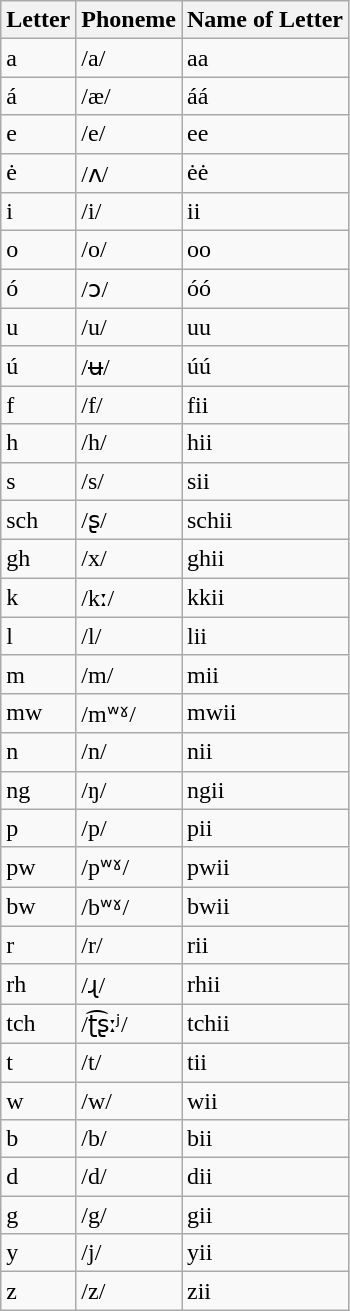<table class="wikitable">
<tr>
<th>Letter</th>
<th>Phoneme</th>
<th>Name of Letter</th>
</tr>
<tr>
<td>a</td>
<td>/a/</td>
<td>aa</td>
</tr>
<tr>
<td>á</td>
<td>/æ/</td>
<td>áá</td>
</tr>
<tr>
<td>e</td>
<td>/e/</td>
<td>ee</td>
</tr>
<tr>
<td>ė</td>
<td>/ʌ/</td>
<td>ėė</td>
</tr>
<tr>
<td>i</td>
<td>/i/</td>
<td>ii</td>
</tr>
<tr>
<td>o</td>
<td>/o/</td>
<td>oo</td>
</tr>
<tr>
<td>ó</td>
<td>/ɔ/</td>
<td>óó</td>
</tr>
<tr>
<td>u</td>
<td>/u/</td>
<td>uu</td>
</tr>
<tr>
<td>ú</td>
<td>/ʉ/</td>
<td>úú</td>
</tr>
<tr>
<td>f</td>
<td>/f/</td>
<td>fii</td>
</tr>
<tr>
<td>h</td>
<td>/h/</td>
<td>hii</td>
</tr>
<tr>
<td>s</td>
<td>/s/</td>
<td>sii</td>
</tr>
<tr>
<td>sch</td>
<td>/ʂ/</td>
<td>schii</td>
</tr>
<tr>
<td>gh</td>
<td>/x/</td>
<td>ghii</td>
</tr>
<tr>
<td>k</td>
<td>/kː/</td>
<td>kkii</td>
</tr>
<tr>
<td>l</td>
<td>/l/</td>
<td>lii</td>
</tr>
<tr>
<td>m</td>
<td>/m/</td>
<td>mii</td>
</tr>
<tr>
<td>mw</td>
<td>/mʷˠ/</td>
<td>mwii</td>
</tr>
<tr>
<td>n</td>
<td>/n/</td>
<td>nii</td>
</tr>
<tr>
<td>ng</td>
<td>/ŋ/</td>
<td>ngii</td>
</tr>
<tr>
<td>p</td>
<td>/p/</td>
<td>pii</td>
</tr>
<tr>
<td>pw</td>
<td>/pʷˠ/</td>
<td>pwii</td>
</tr>
<tr>
<td>bw</td>
<td>/bʷˠ/</td>
<td>bwii</td>
</tr>
<tr>
<td>r</td>
<td>/r/</td>
<td>rii</td>
</tr>
<tr>
<td>rh</td>
<td>/ɻ/</td>
<td>rhii</td>
</tr>
<tr>
<td>tch</td>
<td>/ʈ͡ʂːʲ/</td>
<td>tchii</td>
</tr>
<tr>
<td>t</td>
<td>/t/</td>
<td>tii</td>
</tr>
<tr>
<td>w</td>
<td>/w/</td>
<td>wii</td>
</tr>
<tr>
<td>b</td>
<td>/b/</td>
<td>bii</td>
</tr>
<tr>
<td>d</td>
<td>/d/</td>
<td>dii</td>
</tr>
<tr>
<td>g</td>
<td>/g/</td>
<td>gii</td>
</tr>
<tr>
<td>y</td>
<td>/j/</td>
<td>yii</td>
</tr>
<tr>
<td>z</td>
<td>/z/</td>
<td>zii</td>
</tr>
</table>
